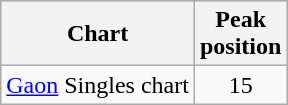<table class="wikitable">
<tr>
<th scope="col">Chart</th>
<th scope="col">Peak<br> position</th>
</tr>
<tr>
<td><a href='#'>Gaon</a> Singles chart</td>
<td align="center">15</td>
</tr>
</table>
